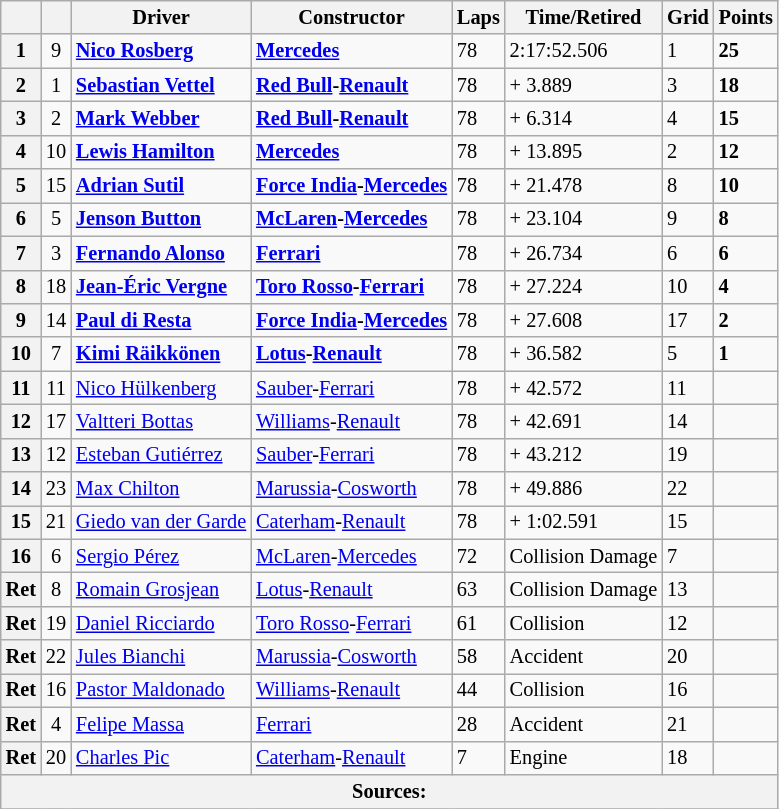<table class="wikitable" style="font-size: 85%">
<tr>
<th></th>
<th></th>
<th>Driver</th>
<th>Constructor</th>
<th>Laps</th>
<th>Time/Retired</th>
<th>Grid</th>
<th>Points</th>
</tr>
<tr>
<th>1</th>
<td align="center">9</td>
<td> <strong><a href='#'>Nico Rosberg</a></strong></td>
<td><strong><a href='#'>Mercedes</a></strong></td>
<td>78</td>
<td>2:17:52.506</td>
<td>1</td>
<td><strong>25</strong></td>
</tr>
<tr>
<th>2</th>
<td align="center">1</td>
<td> <strong><a href='#'>Sebastian Vettel</a></strong></td>
<td><strong><a href='#'>Red Bull</a>-<a href='#'>Renault</a></strong></td>
<td>78</td>
<td>+ 3.889</td>
<td>3</td>
<td><strong>18</strong></td>
</tr>
<tr>
<th>3</th>
<td align="center">2</td>
<td> <strong><a href='#'>Mark Webber</a></strong></td>
<td><strong><a href='#'>Red Bull</a>-<a href='#'>Renault</a></strong></td>
<td>78</td>
<td>+ 6.314</td>
<td>4</td>
<td><strong>15</strong></td>
</tr>
<tr>
<th>4</th>
<td align="center">10</td>
<td> <strong><a href='#'>Lewis Hamilton</a></strong></td>
<td><strong><a href='#'>Mercedes</a></strong></td>
<td>78</td>
<td>+ 13.895</td>
<td>2</td>
<td><strong>12</strong></td>
</tr>
<tr>
<th>5</th>
<td align="center">15</td>
<td> <strong><a href='#'>Adrian Sutil</a></strong></td>
<td><strong><a href='#'>Force India</a>-<a href='#'>Mercedes</a></strong></td>
<td>78</td>
<td>+ 21.478</td>
<td>8</td>
<td><strong>10</strong></td>
</tr>
<tr>
<th>6</th>
<td align="center">5</td>
<td> <strong><a href='#'>Jenson Button</a></strong></td>
<td><strong><a href='#'>McLaren</a>-<a href='#'>Mercedes</a></strong></td>
<td>78</td>
<td>+ 23.104</td>
<td>9</td>
<td><strong>8</strong></td>
</tr>
<tr>
<th>7</th>
<td align="center">3</td>
<td> <strong><a href='#'>Fernando Alonso</a></strong></td>
<td><strong><a href='#'>Ferrari</a></strong></td>
<td>78</td>
<td>+ 26.734</td>
<td>6</td>
<td><strong>6</strong></td>
</tr>
<tr>
<th>8</th>
<td align="center">18</td>
<td> <strong><a href='#'>Jean-Éric Vergne</a></strong></td>
<td><strong><a href='#'>Toro Rosso</a>-<a href='#'>Ferrari</a></strong></td>
<td>78</td>
<td>+ 27.224</td>
<td>10</td>
<td><strong>4</strong></td>
</tr>
<tr>
<th>9</th>
<td align="center">14</td>
<td> <strong><a href='#'>Paul di Resta</a></strong></td>
<td><strong><a href='#'>Force India</a>-<a href='#'>Mercedes</a></strong></td>
<td>78</td>
<td>+ 27.608</td>
<td>17</td>
<td><strong>2</strong></td>
</tr>
<tr>
<th>10</th>
<td align="center">7</td>
<td> <strong><a href='#'>Kimi Räikkönen</a></strong></td>
<td><strong><a href='#'>Lotus</a>-<a href='#'>Renault</a></strong></td>
<td>78</td>
<td>+ 36.582</td>
<td>5</td>
<td><strong>1</strong></td>
</tr>
<tr>
<th>11</th>
<td align="center">11</td>
<td> <a href='#'>Nico Hülkenberg</a></td>
<td><a href='#'>Sauber</a>-<a href='#'>Ferrari</a></td>
<td>78</td>
<td>+ 42.572</td>
<td>11</td>
<td></td>
</tr>
<tr>
<th>12</th>
<td align="center">17</td>
<td> <a href='#'>Valtteri Bottas</a></td>
<td><a href='#'>Williams</a>-<a href='#'>Renault</a></td>
<td>78</td>
<td>+ 42.691</td>
<td>14</td>
<td></td>
</tr>
<tr>
<th>13</th>
<td align="center">12</td>
<td> <a href='#'>Esteban Gutiérrez</a></td>
<td><a href='#'>Sauber</a>-<a href='#'>Ferrari</a></td>
<td>78</td>
<td>+ 43.212</td>
<td>19</td>
<td></td>
</tr>
<tr>
<th>14</th>
<td align="center">23</td>
<td> <a href='#'>Max Chilton</a></td>
<td><a href='#'>Marussia</a>-<a href='#'>Cosworth</a></td>
<td>78</td>
<td>+ 49.886</td>
<td>22</td>
<td></td>
</tr>
<tr>
<th>15</th>
<td align="center">21</td>
<td> <a href='#'>Giedo van der Garde</a></td>
<td><a href='#'>Caterham</a>-<a href='#'>Renault</a></td>
<td>78</td>
<td>+ 1:02.591</td>
<td>15</td>
<td></td>
</tr>
<tr>
<th>16</th>
<td align="center">6</td>
<td> <a href='#'>Sergio Pérez</a></td>
<td><a href='#'>McLaren</a>-<a href='#'>Mercedes</a></td>
<td>72</td>
<td>Collision Damage</td>
<td>7</td>
<td></td>
</tr>
<tr>
<th>Ret</th>
<td align="center">8</td>
<td> <a href='#'>Romain Grosjean</a></td>
<td><a href='#'>Lotus</a>-<a href='#'>Renault</a></td>
<td>63</td>
<td>Collision Damage</td>
<td>13</td>
<td></td>
</tr>
<tr>
<th>Ret</th>
<td align="center">19</td>
<td> <a href='#'>Daniel Ricciardo</a></td>
<td><a href='#'>Toro Rosso</a>-<a href='#'>Ferrari</a></td>
<td>61</td>
<td>Collision</td>
<td>12</td>
<td></td>
</tr>
<tr>
<th>Ret</th>
<td align="center">22</td>
<td> <a href='#'>Jules Bianchi</a></td>
<td><a href='#'>Marussia</a>-<a href='#'>Cosworth</a></td>
<td>58</td>
<td>Accident</td>
<td>20</td>
<td></td>
</tr>
<tr>
<th>Ret</th>
<td align="center">16</td>
<td> <a href='#'>Pastor Maldonado</a></td>
<td><a href='#'>Williams</a>-<a href='#'>Renault</a></td>
<td>44</td>
<td>Collision</td>
<td>16</td>
<td></td>
</tr>
<tr>
<th>Ret</th>
<td align="center">4</td>
<td> <a href='#'>Felipe Massa</a></td>
<td><a href='#'>Ferrari</a></td>
<td>28</td>
<td>Accident</td>
<td>21</td>
<td></td>
</tr>
<tr>
<th>Ret</th>
<td align="center">20</td>
<td> <a href='#'>Charles Pic</a></td>
<td><a href='#'>Caterham</a>-<a href='#'>Renault</a></td>
<td>7</td>
<td>Engine</td>
<td>18</td>
<td></td>
</tr>
<tr>
<th colspan=8>Sources:</th>
</tr>
<tr>
</tr>
</table>
